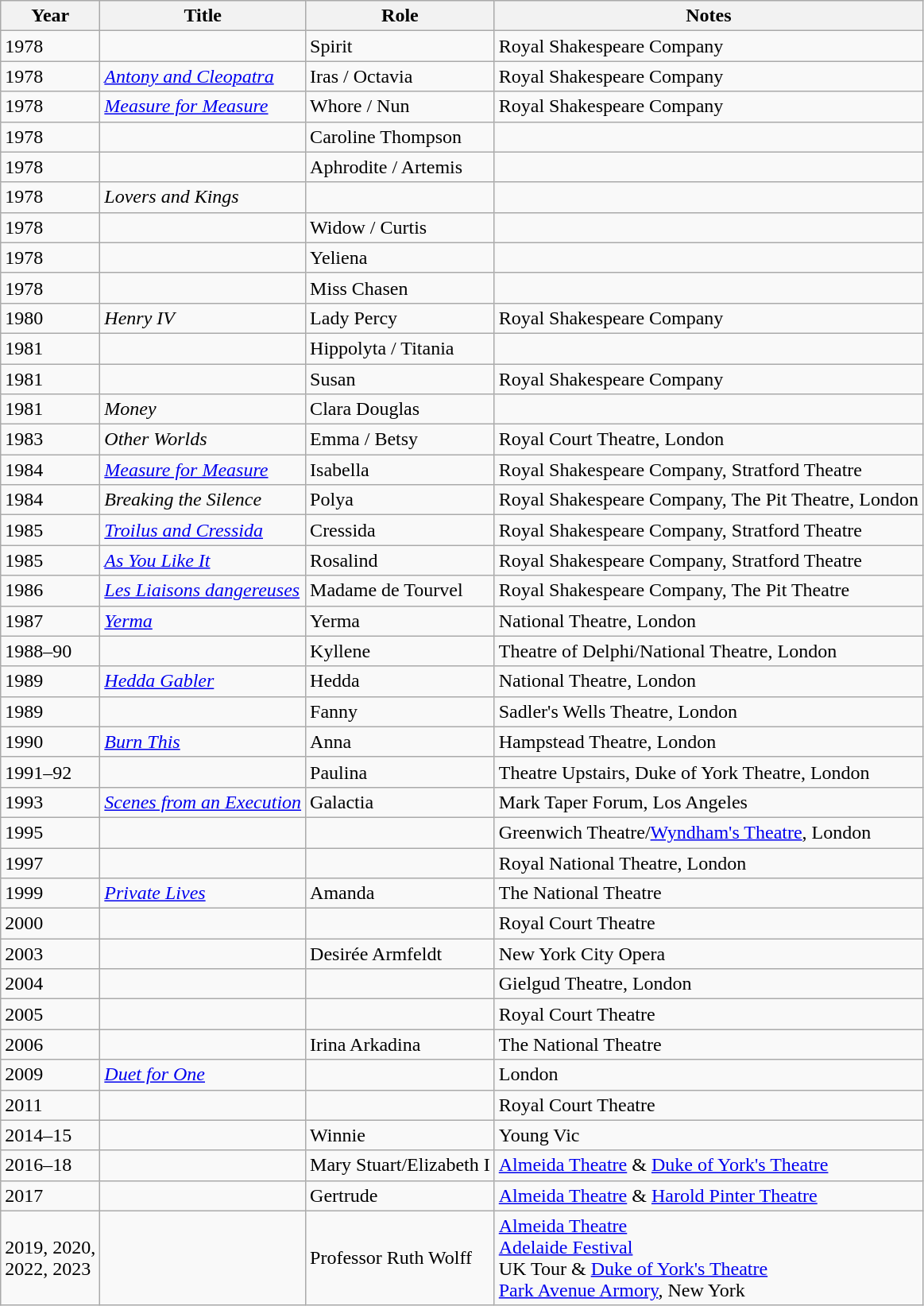<table class="wikitable sortable">
<tr>
<th>Year</th>
<th>Title</th>
<th>Role</th>
<th class="unsortable">Notes</th>
</tr>
<tr>
<td>1978</td>
<td><em></em></td>
<td>Spirit</td>
<td>Royal Shakespeare Company</td>
</tr>
<tr>
<td>1978</td>
<td><em><a href='#'>Antony and Cleopatra</a></em></td>
<td>Iras / Octavia</td>
<td>Royal Shakespeare Company</td>
</tr>
<tr>
<td>1978</td>
<td><em><a href='#'>Measure for Measure</a></em></td>
<td>Whore / Nun</td>
<td>Royal Shakespeare Company</td>
</tr>
<tr>
<td>1978</td>
<td><em></em></td>
<td>Caroline Thompson</td>
<td></td>
</tr>
<tr>
<td>1978</td>
<td><em></em></td>
<td>Aphrodite / Artemis</td>
<td></td>
</tr>
<tr>
<td>1978</td>
<td><em>Lovers and Kings</em></td>
<td></td>
<td></td>
</tr>
<tr>
<td>1978</td>
<td><em></em></td>
<td>Widow / Curtis</td>
<td></td>
</tr>
<tr>
<td>1978</td>
<td><em></em></td>
<td>Yeliena</td>
<td></td>
</tr>
<tr>
<td>1978</td>
<td><em></em></td>
<td>Miss Chasen</td>
<td></td>
</tr>
<tr>
<td>1980</td>
<td><em>Henry IV</em></td>
<td>Lady Percy</td>
<td>Royal Shakespeare Company</td>
</tr>
<tr>
<td>1981</td>
<td><em></em></td>
<td>Hippolyta / Titania</td>
<td></td>
</tr>
<tr>
<td>1981</td>
<td><em></em></td>
<td>Susan</td>
<td>Royal Shakespeare Company</td>
</tr>
<tr>
<td>1981</td>
<td><em>Money</em></td>
<td>Clara Douglas</td>
<td></td>
</tr>
<tr>
<td>1983</td>
<td><em>Other Worlds</em></td>
<td>Emma / Betsy</td>
<td>Royal Court Theatre, London</td>
</tr>
<tr>
<td>1984</td>
<td><em><a href='#'>Measure for Measure</a></em></td>
<td>Isabella</td>
<td>Royal Shakespeare Company, Stratford Theatre</td>
</tr>
<tr>
<td>1984</td>
<td><em>Breaking the Silence</em></td>
<td>Polya</td>
<td>Royal Shakespeare Company, The Pit Theatre, London</td>
</tr>
<tr>
<td>1985</td>
<td><em><a href='#'>Troilus and Cressida</a></em></td>
<td>Cressida</td>
<td>Royal Shakespeare Company, Stratford Theatre</td>
</tr>
<tr>
<td>1985</td>
<td><em><a href='#'>As You Like It</a></em></td>
<td>Rosalind</td>
<td>Royal Shakespeare Company, Stratford Theatre</td>
</tr>
<tr>
<td>1986</td>
<td><em><a href='#'>Les Liaisons dangereuses</a></em></td>
<td>Madame de Tourvel</td>
<td>Royal Shakespeare Company, The Pit Theatre</td>
</tr>
<tr>
<td>1987</td>
<td><em><a href='#'>Yerma</a></em></td>
<td>Yerma</td>
<td>National Theatre, London</td>
</tr>
<tr>
<td>1988–90</td>
<td><em></em></td>
<td>Kyllene</td>
<td>Theatre of Delphi/National Theatre, London</td>
</tr>
<tr>
<td>1989</td>
<td><em><a href='#'>Hedda Gabler</a></em></td>
<td>Hedda</td>
<td>National Theatre, London</td>
</tr>
<tr>
<td>1989</td>
<td><em></em></td>
<td>Fanny</td>
<td>Sadler's Wells Theatre, London</td>
</tr>
<tr>
<td>1990</td>
<td><em><a href='#'>Burn This</a></em></td>
<td>Anna</td>
<td>Hampstead Theatre, London</td>
</tr>
<tr>
<td>1991–92</td>
<td><em></em></td>
<td>Paulina</td>
<td>Theatre Upstairs, Duke of York Theatre, London</td>
</tr>
<tr>
<td>1993</td>
<td><em><a href='#'>Scenes from an Execution</a></em></td>
<td>Galactia</td>
<td>Mark Taper Forum, Los Angeles</td>
</tr>
<tr>
<td>1995</td>
<td><em></em></td>
<td></td>
<td>Greenwich Theatre/<a href='#'>Wyndham's Theatre</a>, London</td>
</tr>
<tr>
<td>1997</td>
<td><em></em></td>
<td></td>
<td>Royal National Theatre, London</td>
</tr>
<tr>
<td>1999</td>
<td><em><a href='#'>Private Lives</a></em></td>
<td>Amanda</td>
<td>The National Theatre</td>
</tr>
<tr>
<td>2000</td>
<td><em></em></td>
<td></td>
<td>Royal Court Theatre</td>
</tr>
<tr>
<td>2003</td>
<td><em></em></td>
<td>Desirée Armfeldt</td>
<td>New York City Opera</td>
</tr>
<tr>
<td>2004</td>
<td><em></em></td>
<td></td>
<td>Gielgud Theatre, London</td>
</tr>
<tr>
<td>2005</td>
<td><em></em></td>
<td></td>
<td>Royal Court Theatre</td>
</tr>
<tr>
<td>2006</td>
<td><em></em></td>
<td>Irina Arkadina</td>
<td>The National Theatre</td>
</tr>
<tr>
<td>2009</td>
<td><em><a href='#'>Duet for One</a></em></td>
<td></td>
<td>London</td>
</tr>
<tr>
<td>2011</td>
<td><em></em></td>
<td></td>
<td>Royal Court Theatre</td>
</tr>
<tr>
<td>2014–15</td>
<td><em></em></td>
<td>Winnie</td>
<td>Young Vic</td>
</tr>
<tr>
<td>2016–18</td>
<td><em></em></td>
<td>Mary Stuart/Elizabeth I</td>
<td><a href='#'>Almeida Theatre</a> & <a href='#'>Duke of York's Theatre</a></td>
</tr>
<tr>
<td>2017</td>
<td><em></em></td>
<td>Gertrude</td>
<td><a href='#'>Almeida Theatre</a> & <a href='#'>Harold Pinter Theatre</a></td>
</tr>
<tr>
<td>2019, 2020, <br> 2022, 2023</td>
<td><em></em></td>
<td>Professor Ruth Wolff</td>
<td><a href='#'>Almeida Theatre</a> <br> <a href='#'>Adelaide Festival</a> <br> UK Tour & <a href='#'>Duke of York's Theatre</a> <br> <a href='#'>Park Avenue Armory</a>, New York</td>
</tr>
</table>
